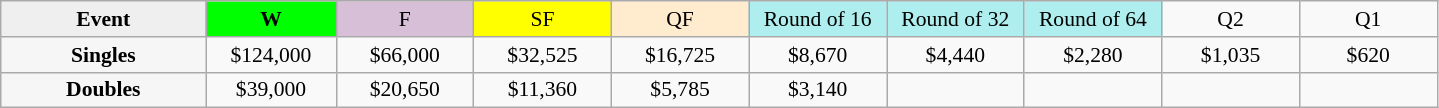<table class=wikitable style=font-size:90%;text-align:center>
<tr>
<td width=130 bgcolor=#efefef><strong>Event</strong></td>
<td width=80 bgcolor=lime><strong>W</strong></td>
<td width=85 bgcolor=thistle>F</td>
<td width=85 bgcolor=ffff00>SF</td>
<td width=85 bgcolor=ffebcd>QF</td>
<td width=85 bgcolor=afeeee>Round of 16</td>
<td width=85 bgcolor=afeeee>Round of 32</td>
<td width=85 bgcolor=afeeee>Round of 64</td>
<td width=85>Q2</td>
<td width=85>Q1</td>
</tr>
<tr>
<th style=background:#f6f6f6>Singles</th>
<td>$124,000</td>
<td>$66,000</td>
<td>$32,525</td>
<td>$16,725</td>
<td>$8,670</td>
<td>$4,440</td>
<td>$2,280</td>
<td>$1,035</td>
<td>$620</td>
</tr>
<tr>
<th style=background:#f6f6f6>Doubles</th>
<td>$39,000</td>
<td>$20,650</td>
<td>$11,360</td>
<td>$5,785</td>
<td>$3,140</td>
<td></td>
<td></td>
<td></td>
<td></td>
</tr>
</table>
